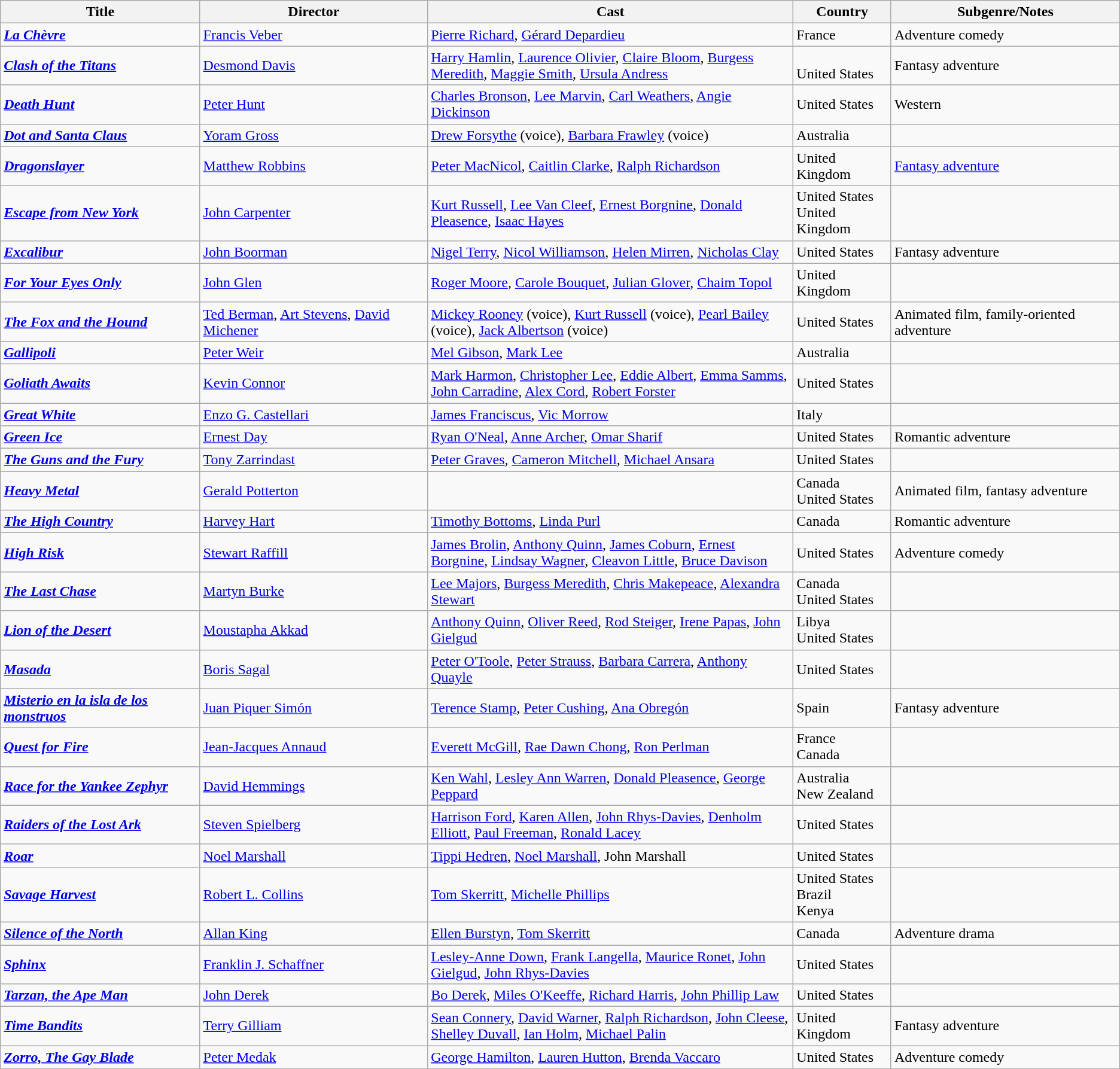<table class="wikitable">
<tr>
<th>Title</th>
<th>Director</th>
<th style="width: 400px;">Cast</th>
<th>Country</th>
<th>Subgenre/Notes</th>
</tr>
<tr>
<td><strong><em><a href='#'>La Chèvre</a></em></strong></td>
<td><a href='#'>Francis Veber</a></td>
<td><a href='#'>Pierre Richard</a>, <a href='#'>Gérard Depardieu</a></td>
<td>France</td>
<td>Adventure comedy</td>
</tr>
<tr>
<td><strong><em><a href='#'>Clash of the Titans</a></em></strong></td>
<td><a href='#'>Desmond Davis</a></td>
<td><a href='#'>Harry Hamlin</a>, <a href='#'>Laurence Olivier</a>, <a href='#'>Claire Bloom</a>, <a href='#'>Burgess Meredith</a>, <a href='#'>Maggie Smith</a>, <a href='#'>Ursula Andress</a></td>
<td><br>United States</td>
<td>Fantasy adventure</td>
</tr>
<tr>
<td><strong><em><a href='#'>Death Hunt</a></em></strong></td>
<td><a href='#'>Peter Hunt</a></td>
<td><a href='#'>Charles Bronson</a>, <a href='#'>Lee Marvin</a>, <a href='#'>Carl Weathers</a>, <a href='#'>Angie Dickinson</a></td>
<td>United States</td>
<td>Western</td>
</tr>
<tr>
<td><strong><em><a href='#'>Dot and Santa Claus</a></em></strong></td>
<td><a href='#'>Yoram Gross</a></td>
<td><a href='#'>Drew Forsythe</a> (voice), <a href='#'>Barbara Frawley</a> (voice)</td>
<td>Australia</td>
<td></td>
</tr>
<tr>
<td><strong><em><a href='#'>Dragonslayer</a></em></strong></td>
<td><a href='#'>Matthew Robbins</a></td>
<td><a href='#'>Peter MacNicol</a>, <a href='#'>Caitlin Clarke</a>, <a href='#'>Ralph Richardson</a></td>
<td>United Kingdom</td>
<td><a href='#'>Fantasy adventure</a></td>
</tr>
<tr>
<td><strong><em><a href='#'>Escape from New York</a></em></strong></td>
<td><a href='#'>John Carpenter</a></td>
<td><a href='#'>Kurt Russell</a>, <a href='#'>Lee Van Cleef</a>, <a href='#'>Ernest Borgnine</a>, <a href='#'>Donald Pleasence</a>, <a href='#'>Isaac Hayes</a></td>
<td>United States<br>United Kingdom</td>
<td></td>
</tr>
<tr>
<td><strong><em><a href='#'>Excalibur</a></em></strong></td>
<td><a href='#'>John Boorman</a></td>
<td><a href='#'>Nigel Terry</a>, <a href='#'>Nicol Williamson</a>, <a href='#'>Helen Mirren</a>, <a href='#'>Nicholas Clay</a></td>
<td>United States</td>
<td>Fantasy adventure</td>
</tr>
<tr>
<td><strong><em><a href='#'>For Your Eyes Only</a></em></strong></td>
<td><a href='#'>John Glen</a></td>
<td><a href='#'>Roger Moore</a>, <a href='#'>Carole Bouquet</a>, <a href='#'>Julian Glover</a>, <a href='#'>Chaim Topol</a></td>
<td>United Kingdom</td>
<td></td>
</tr>
<tr>
<td><strong><em><a href='#'>The Fox and the Hound</a></em></strong></td>
<td><a href='#'>Ted Berman</a>, <a href='#'>Art Stevens</a>, <a href='#'>David Michener</a></td>
<td><a href='#'>Mickey Rooney</a> (voice), <a href='#'>Kurt Russell</a> (voice), <a href='#'>Pearl Bailey</a> (voice), <a href='#'>Jack Albertson</a> (voice)</td>
<td>United States</td>
<td>Animated film, family-oriented adventure</td>
</tr>
<tr>
<td><strong><em><a href='#'>Gallipoli</a></em></strong></td>
<td><a href='#'>Peter Weir</a></td>
<td><a href='#'>Mel Gibson</a>, <a href='#'>Mark Lee</a></td>
<td>Australia</td>
<td></td>
</tr>
<tr>
<td><strong><em><a href='#'>Goliath Awaits</a></em></strong></td>
<td><a href='#'>Kevin Connor</a></td>
<td><a href='#'>Mark Harmon</a>, <a href='#'>Christopher Lee</a>, <a href='#'>Eddie Albert</a>, <a href='#'>Emma Samms</a>, <a href='#'>John Carradine</a>, <a href='#'>Alex Cord</a>, <a href='#'>Robert Forster</a></td>
<td>United States</td>
<td></td>
</tr>
<tr>
<td><strong><em><a href='#'>Great White</a></em></strong></td>
<td><a href='#'>Enzo G. Castellari</a></td>
<td><a href='#'>James Franciscus</a>, <a href='#'>Vic Morrow</a></td>
<td>Italy</td>
<td></td>
</tr>
<tr>
<td><strong><em><a href='#'>Green Ice</a></em></strong></td>
<td><a href='#'>Ernest Day</a></td>
<td><a href='#'>Ryan O'Neal</a>, <a href='#'>Anne Archer</a>, <a href='#'>Omar Sharif</a></td>
<td>United States</td>
<td>Romantic adventure</td>
</tr>
<tr>
<td><strong><em><a href='#'>The Guns and the Fury</a></em></strong></td>
<td><a href='#'>Tony Zarrindast</a></td>
<td><a href='#'>Peter Graves</a>, <a href='#'>Cameron Mitchell</a>, <a href='#'>Michael Ansara</a></td>
<td>United States</td>
<td></td>
</tr>
<tr>
<td><strong><em><a href='#'>Heavy Metal</a></em></strong></td>
<td><a href='#'>Gerald Potterton</a></td>
<td></td>
<td>Canada<br>United States</td>
<td>Animated film, fantasy adventure</td>
</tr>
<tr>
<td><strong><em><a href='#'>The High Country</a></em></strong></td>
<td><a href='#'>Harvey Hart</a></td>
<td><a href='#'>Timothy Bottoms</a>, <a href='#'>Linda Purl</a></td>
<td>Canada</td>
<td>Romantic adventure</td>
</tr>
<tr>
<td><strong><em><a href='#'>High Risk</a></em></strong></td>
<td><a href='#'>Stewart Raffill</a></td>
<td><a href='#'>James Brolin</a>, <a href='#'>Anthony Quinn</a>, <a href='#'>James Coburn</a>, <a href='#'>Ernest Borgnine</a>, <a href='#'>Lindsay Wagner</a>, <a href='#'>Cleavon Little</a>, <a href='#'>Bruce Davison</a></td>
<td>United States</td>
<td>Adventure comedy</td>
</tr>
<tr>
<td><strong><em><a href='#'>The Last Chase</a></em></strong></td>
<td><a href='#'>Martyn Burke</a></td>
<td><a href='#'>Lee Majors</a>, <a href='#'>Burgess Meredith</a>, <a href='#'>Chris Makepeace</a>, <a href='#'>Alexandra Stewart</a></td>
<td>Canada<br>United States</td>
<td></td>
</tr>
<tr>
<td><strong><em><a href='#'>Lion of the Desert</a></em></strong></td>
<td><a href='#'>Moustapha Akkad</a></td>
<td><a href='#'>Anthony Quinn</a>, <a href='#'>Oliver Reed</a>, <a href='#'>Rod Steiger</a>, <a href='#'>Irene Papas</a>, <a href='#'>John Gielgud</a></td>
<td>Libya<br>United States</td>
<td></td>
</tr>
<tr>
<td><strong><em><a href='#'>Masada</a></em></strong></td>
<td><a href='#'>Boris Sagal</a></td>
<td><a href='#'>Peter O'Toole</a>, <a href='#'>Peter Strauss</a>, <a href='#'>Barbara Carrera</a>, <a href='#'>Anthony Quayle</a></td>
<td>United States</td>
<td></td>
</tr>
<tr>
<td><strong><em><a href='#'>Misterio en la isla de los monstruos</a></em></strong></td>
<td><a href='#'>Juan Piquer Simón</a></td>
<td><a href='#'>Terence Stamp</a>, <a href='#'>Peter Cushing</a>, <a href='#'>Ana Obregón</a></td>
<td>Spain</td>
<td>Fantasy adventure</td>
</tr>
<tr>
<td><strong><em><a href='#'>Quest for Fire</a></em></strong></td>
<td><a href='#'>Jean-Jacques Annaud</a></td>
<td><a href='#'>Everett McGill</a>, <a href='#'>Rae Dawn Chong</a>, <a href='#'>Ron Perlman</a></td>
<td>France<br>Canada</td>
<td></td>
</tr>
<tr>
<td><strong><em><a href='#'>Race for the Yankee Zephyr</a></em></strong></td>
<td><a href='#'>David Hemmings</a></td>
<td><a href='#'>Ken Wahl</a>, <a href='#'>Lesley Ann Warren</a>, <a href='#'>Donald Pleasence</a>, <a href='#'>George Peppard</a></td>
<td>Australia<br>New Zealand</td>
<td></td>
</tr>
<tr>
<td><strong><em><a href='#'>Raiders of the Lost Ark</a></em></strong></td>
<td><a href='#'>Steven Spielberg</a></td>
<td><a href='#'>Harrison Ford</a>, <a href='#'>Karen Allen</a>, <a href='#'>John Rhys-Davies</a>, <a href='#'>Denholm Elliott</a>, <a href='#'>Paul Freeman</a>, <a href='#'>Ronald Lacey</a></td>
<td>United States</td>
<td></td>
</tr>
<tr>
<td><strong><em><a href='#'>Roar</a></em></strong></td>
<td><a href='#'>Noel Marshall</a></td>
<td><a href='#'>Tippi Hedren</a>, <a href='#'>Noel Marshall</a>, John Marshall</td>
<td>United States</td>
<td></td>
</tr>
<tr>
<td><strong><em><a href='#'>Savage Harvest</a></em></strong></td>
<td><a href='#'>Robert L. Collins</a></td>
<td><a href='#'>Tom Skerritt</a>, <a href='#'>Michelle Phillips</a></td>
<td>United States<br>Brazil<br>Kenya</td>
<td></td>
</tr>
<tr>
<td><strong><em><a href='#'>Silence of the North</a></em></strong></td>
<td><a href='#'>Allan King</a></td>
<td><a href='#'>Ellen Burstyn</a>, <a href='#'>Tom Skerritt</a></td>
<td>Canada</td>
<td>Adventure drama</td>
</tr>
<tr>
<td><strong><em><a href='#'>Sphinx</a></em></strong></td>
<td><a href='#'>Franklin J. Schaffner</a></td>
<td><a href='#'>Lesley-Anne Down</a>, <a href='#'>Frank Langella</a>, <a href='#'>Maurice Ronet</a>, <a href='#'>John Gielgud</a>, <a href='#'>John Rhys-Davies</a></td>
<td>United States</td>
<td></td>
</tr>
<tr>
<td><strong><em><a href='#'>Tarzan, the Ape Man</a></em></strong></td>
<td><a href='#'>John Derek</a></td>
<td><a href='#'>Bo Derek</a>, <a href='#'>Miles O'Keeffe</a>, <a href='#'>Richard Harris</a>, <a href='#'>John Phillip Law</a></td>
<td>United States</td>
<td></td>
</tr>
<tr>
<td><strong><em><a href='#'>Time Bandits</a></em></strong></td>
<td><a href='#'>Terry Gilliam</a></td>
<td><a href='#'>Sean Connery</a>, <a href='#'>David Warner</a>, <a href='#'>Ralph Richardson</a>, <a href='#'>John Cleese</a>, <a href='#'>Shelley Duvall</a>, <a href='#'>Ian Holm</a>, <a href='#'>Michael Palin</a></td>
<td>United Kingdom</td>
<td>Fantasy adventure</td>
</tr>
<tr>
<td><strong><em><a href='#'>Zorro, The Gay Blade</a></em></strong></td>
<td><a href='#'>Peter Medak</a></td>
<td><a href='#'>George Hamilton</a>, <a href='#'>Lauren Hutton</a>, <a href='#'>Brenda Vaccaro</a></td>
<td>United States</td>
<td>Adventure comedy</td>
</tr>
</table>
